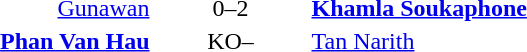<table>
<tr>
<th width=400></th>
<th width=100></th>
<th width=400></th>
</tr>
<tr>
<td align=right><a href='#'>Gunawan</a> </td>
<td align=center>0–2</td>
<td><strong> <a href='#'>Khamla Soukaphone</a></strong></td>
</tr>
<tr>
<td align=right><strong><a href='#'>Phan Van Hau</a> </strong></td>
<td align=center>KO–</td>
<td> <a href='#'>Tan Narith</a></td>
</tr>
</table>
